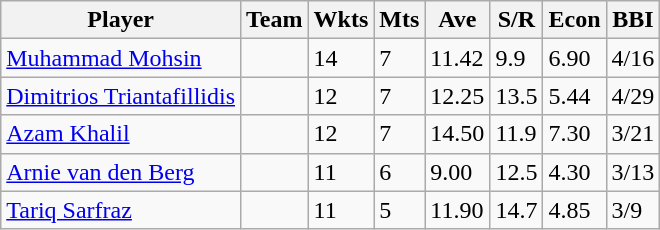<table class="wikitable">
<tr>
<th>Player</th>
<th>Team</th>
<th>Wkts</th>
<th>Mts</th>
<th>Ave</th>
<th>S/R</th>
<th>Econ</th>
<th>BBI</th>
</tr>
<tr>
<td><a href='#'>Muhammad Mohsin</a></td>
<td></td>
<td>14</td>
<td>7</td>
<td>11.42</td>
<td>9.9</td>
<td>6.90</td>
<td>4/16</td>
</tr>
<tr>
<td><a href='#'>Dimitrios Triantafillidis</a></td>
<td></td>
<td>12</td>
<td>7</td>
<td>12.25</td>
<td>13.5</td>
<td>5.44</td>
<td>4/29</td>
</tr>
<tr>
<td><a href='#'>Azam Khalil</a></td>
<td></td>
<td>12</td>
<td>7</td>
<td>14.50</td>
<td>11.9</td>
<td>7.30</td>
<td>3/21</td>
</tr>
<tr>
<td><a href='#'>Arnie van den Berg</a></td>
<td></td>
<td>11</td>
<td>6</td>
<td>9.00</td>
<td>12.5</td>
<td>4.30</td>
<td>3/13</td>
</tr>
<tr>
<td><a href='#'>Tariq Sarfraz</a></td>
<td></td>
<td>11</td>
<td>5</td>
<td>11.90</td>
<td>14.7</td>
<td>4.85</td>
<td>3/9</td>
</tr>
</table>
